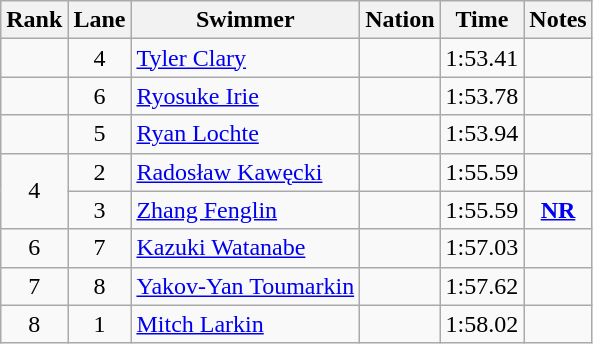<table class="wikitable sortable" style="text-align:center">
<tr>
<th>Rank</th>
<th>Lane</th>
<th>Swimmer</th>
<th>Nation</th>
<th>Time</th>
<th>Notes</th>
</tr>
<tr>
<td></td>
<td>4</td>
<td align=left><a href='#'>Tyler Clary</a></td>
<td align=left></td>
<td>1:53.41</td>
<td></td>
</tr>
<tr>
<td></td>
<td>6</td>
<td align=left><a href='#'>Ryosuke Irie</a></td>
<td align=left></td>
<td>1:53.78</td>
<td></td>
</tr>
<tr>
<td></td>
<td>5</td>
<td align=left><a href='#'>Ryan Lochte</a></td>
<td align=left></td>
<td>1:53.94</td>
<td></td>
</tr>
<tr>
<td rowspan=2>4</td>
<td>2</td>
<td align=left><a href='#'>Radosław Kawęcki</a></td>
<td align=left></td>
<td>1:55.59</td>
<td></td>
</tr>
<tr>
<td>3</td>
<td align=left><a href='#'>Zhang Fenglin</a></td>
<td align=left></td>
<td>1:55.59</td>
<td><strong><a href='#'>NR</a></strong></td>
</tr>
<tr>
<td>6</td>
<td>7</td>
<td align=left><a href='#'>Kazuki Watanabe</a></td>
<td align=left></td>
<td>1:57.03</td>
<td></td>
</tr>
<tr>
<td>7</td>
<td>8</td>
<td align=left><a href='#'>Yakov-Yan Toumarkin</a></td>
<td align=left></td>
<td>1:57.62</td>
<td></td>
</tr>
<tr>
<td>8</td>
<td>1</td>
<td align=left><a href='#'>Mitch Larkin</a></td>
<td align=left></td>
<td>1:58.02</td>
<td></td>
</tr>
</table>
